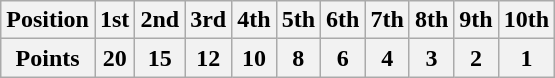<table class="wikitable">
<tr>
<th>Position</th>
<th>1st</th>
<th>2nd</th>
<th>3rd</th>
<th>4th</th>
<th>5th</th>
<th>6th</th>
<th>7th</th>
<th>8th</th>
<th>9th</th>
<th>10th</th>
</tr>
<tr>
<th>Points</th>
<th>20</th>
<th>15</th>
<th>12</th>
<th>10</th>
<th>8</th>
<th>6</th>
<th>4</th>
<th>3</th>
<th>2</th>
<th>1</th>
</tr>
</table>
